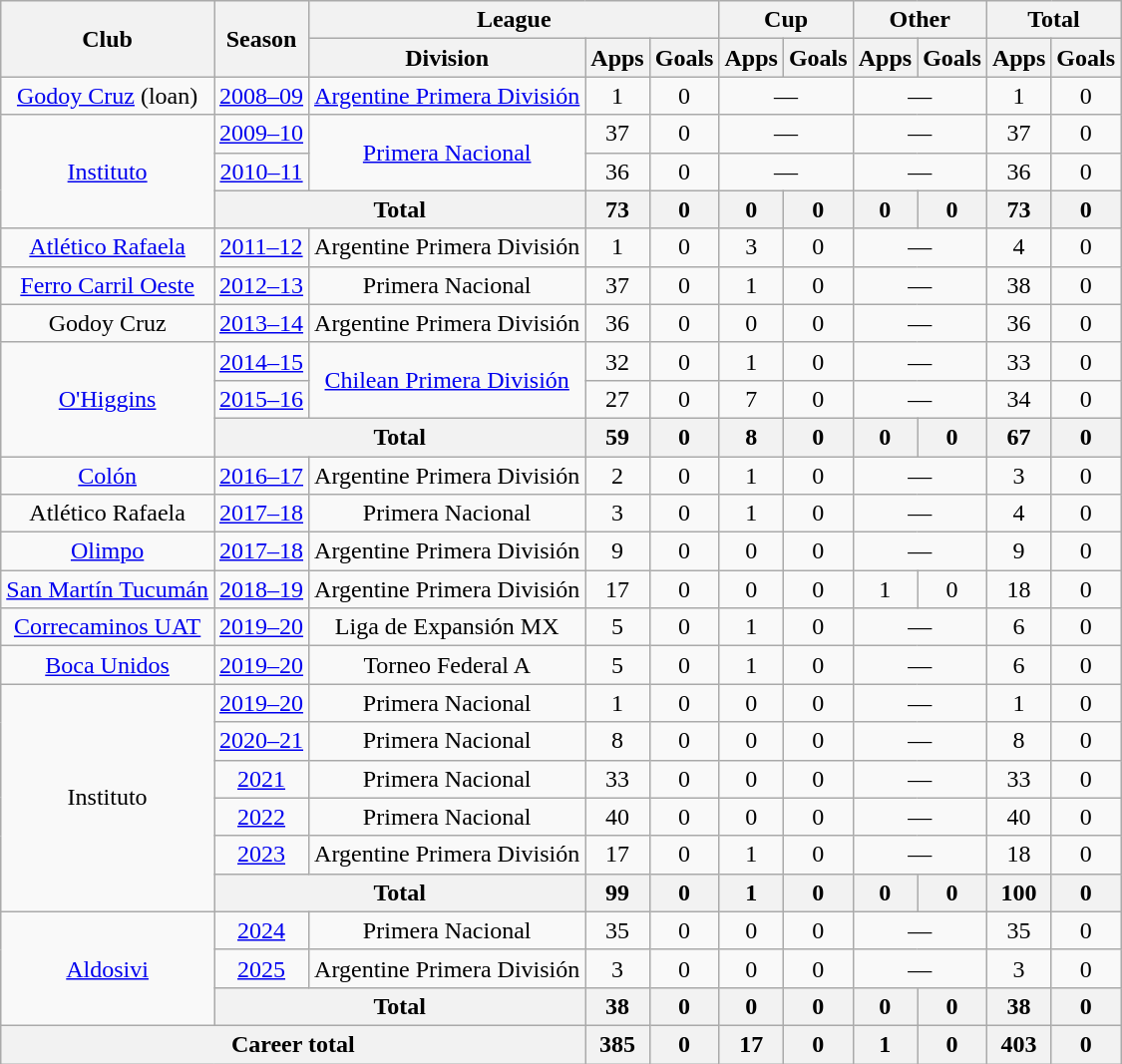<table class="wikitable" style="text-align: center;">
<tr>
<th rowspan="2">Club</th>
<th rowspan="2">Season</th>
<th colspan="3">League</th>
<th colspan="2">Cup</th>
<th colspan="2">Other</th>
<th colspan="2">Total</th>
</tr>
<tr>
<th>Division</th>
<th>Apps</th>
<th>Goals</th>
<th>Apps</th>
<th>Goals</th>
<th>Apps</th>
<th>Goals</th>
<th>Apps</th>
<th>Goals</th>
</tr>
<tr>
<td><a href='#'>Godoy Cruz</a> (loan)</td>
<td><a href='#'>2008–09</a></td>
<td rowspan="1"><a href='#'>Argentine Primera División</a></td>
<td>1</td>
<td>0</td>
<td colspan="2">—</td>
<td colspan="2">—</td>
<td>1</td>
<td>0</td>
</tr>
<tr>
<td rowspan="3"><a href='#'>Instituto</a></td>
<td><a href='#'>2009–10</a></td>
<td rowspan="2"><a href='#'>Primera Nacional</a></td>
<td>37</td>
<td>0</td>
<td colspan="2">—</td>
<td colspan="2">—</td>
<td>37</td>
<td>0</td>
</tr>
<tr>
<td><a href='#'>2010–11</a></td>
<td>36</td>
<td>0</td>
<td colspan="2">—</td>
<td colspan="2">—</td>
<td>36</td>
<td>0</td>
</tr>
<tr>
<th colspan="2">Total</th>
<th>73</th>
<th>0</th>
<th>0</th>
<th>0</th>
<th>0</th>
<th>0</th>
<th>73</th>
<th>0</th>
</tr>
<tr>
<td><a href='#'>Atlético Rafaela</a></td>
<td><a href='#'>2011–12</a></td>
<td rowspan="1">Argentine Primera División</td>
<td>1</td>
<td>0</td>
<td>3</td>
<td>0</td>
<td colspan="2">—</td>
<td>4</td>
<td>0</td>
</tr>
<tr>
<td><a href='#'>Ferro Carril Oeste</a></td>
<td><a href='#'>2012–13</a></td>
<td>Primera Nacional</td>
<td>37</td>
<td>0</td>
<td>1</td>
<td>0</td>
<td colspan="2">—</td>
<td>38</td>
<td>0</td>
</tr>
<tr>
<td>Godoy Cruz</td>
<td><a href='#'>2013–14</a></td>
<td rowspan="1">Argentine Primera División</td>
<td>36</td>
<td>0</td>
<td>0</td>
<td>0</td>
<td colspan="2">—</td>
<td>36</td>
<td>0</td>
</tr>
<tr>
<td rowspan="3"><a href='#'>O'Higgins</a></td>
<td><a href='#'>2014–15</a></td>
<td rowspan="2"><a href='#'>Chilean Primera División</a></td>
<td>32</td>
<td>0</td>
<td>1</td>
<td>0</td>
<td colspan="2">—</td>
<td>33</td>
<td>0</td>
</tr>
<tr>
<td><a href='#'>2015–16</a></td>
<td>27</td>
<td>0</td>
<td>7</td>
<td>0</td>
<td colspan="2">—</td>
<td>34</td>
<td>0</td>
</tr>
<tr>
<th colspan="2">Total</th>
<th>59</th>
<th>0</th>
<th>8</th>
<th>0</th>
<th>0</th>
<th>0</th>
<th>67</th>
<th>0</th>
</tr>
<tr>
<td><a href='#'>Colón</a></td>
<td><a href='#'>2016–17</a></td>
<td rowspan="1">Argentine Primera División</td>
<td>2</td>
<td>0</td>
<td>1</td>
<td>0</td>
<td colspan="2">—</td>
<td>3</td>
<td>0</td>
</tr>
<tr>
<td>Atlético Rafaela</td>
<td><a href='#'>2017–18</a></td>
<td>Primera Nacional</td>
<td>3</td>
<td>0</td>
<td>1</td>
<td>0</td>
<td colspan="2">—</td>
<td>4</td>
<td>0</td>
</tr>
<tr>
<td><a href='#'>Olimpo</a></td>
<td><a href='#'>2017–18</a></td>
<td rowspan="1">Argentine Primera División</td>
<td>9</td>
<td>0</td>
<td>0</td>
<td>0</td>
<td colspan="2">—</td>
<td>9</td>
<td>0</td>
</tr>
<tr>
<td><a href='#'>San Martín Tucumán</a></td>
<td><a href='#'>2018–19</a></td>
<td rowspan="1">Argentine Primera División</td>
<td>17</td>
<td>0</td>
<td>0</td>
<td>0</td>
<td>1</td>
<td>0</td>
<td>18</td>
<td>0</td>
</tr>
<tr>
<td><a href='#'>Correcaminos UAT</a></td>
<td><a href='#'>2019–20</a></td>
<td>Liga de Expansión MX</td>
<td>5</td>
<td>0</td>
<td>1</td>
<td>0</td>
<td colspan="2">—</td>
<td>6</td>
<td>0</td>
</tr>
<tr>
<td><a href='#'>Boca Unidos</a></td>
<td><a href='#'>2019–20</a></td>
<td>Torneo Federal A</td>
<td>5</td>
<td>0</td>
<td>1</td>
<td>0</td>
<td colspan="2">—</td>
<td>6</td>
<td>0</td>
</tr>
<tr>
<td rowspan="6">Instituto</td>
<td><a href='#'>2019–20</a></td>
<td>Primera Nacional</td>
<td>1</td>
<td>0</td>
<td>0</td>
<td>0</td>
<td colspan="2">—</td>
<td>1</td>
<td>0</td>
</tr>
<tr>
<td><a href='#'>2020–21</a></td>
<td>Primera Nacional</td>
<td>8</td>
<td>0</td>
<td>0</td>
<td>0</td>
<td colspan="2">—</td>
<td>8</td>
<td>0</td>
</tr>
<tr>
<td><a href='#'>2021</a></td>
<td>Primera Nacional</td>
<td>33</td>
<td>0</td>
<td>0</td>
<td>0</td>
<td colspan="2">—</td>
<td>33</td>
<td>0</td>
</tr>
<tr>
<td><a href='#'>2022</a></td>
<td>Primera Nacional</td>
<td>40</td>
<td>0</td>
<td>0</td>
<td>0</td>
<td colspan="2">—</td>
<td>40</td>
<td>0</td>
</tr>
<tr>
<td><a href='#'>2023</a></td>
<td rowspan="1">Argentine Primera División</td>
<td>17</td>
<td>0</td>
<td>1</td>
<td>0</td>
<td colspan="2">—</td>
<td>18</td>
<td>0</td>
</tr>
<tr>
<th colspan="2">Total</th>
<th>99</th>
<th>0</th>
<th>1</th>
<th>0</th>
<th>0</th>
<th>0</th>
<th>100</th>
<th>0</th>
</tr>
<tr>
<td rowspan="3"><a href='#'>Aldosivi</a></td>
<td><a href='#'>2024</a></td>
<td>Primera Nacional</td>
<td>35</td>
<td>0</td>
<td>0</td>
<td>0</td>
<td colspan="2">—</td>
<td>35</td>
<td>0</td>
</tr>
<tr>
<td><a href='#'>2025</a></td>
<td rowspan="1">Argentine Primera División</td>
<td>3</td>
<td>0</td>
<td>0</td>
<td>0</td>
<td colspan="2">—</td>
<td>3</td>
<td>0</td>
</tr>
<tr>
<th colspan="2">Total</th>
<th>38</th>
<th>0</th>
<th>0</th>
<th>0</th>
<th>0</th>
<th>0</th>
<th>38</th>
<th>0</th>
</tr>
<tr>
<th colspan="3">Career total</th>
<th>385</th>
<th>0</th>
<th>17</th>
<th>0</th>
<th>1</th>
<th>0</th>
<th>403</th>
<th>0</th>
</tr>
</table>
